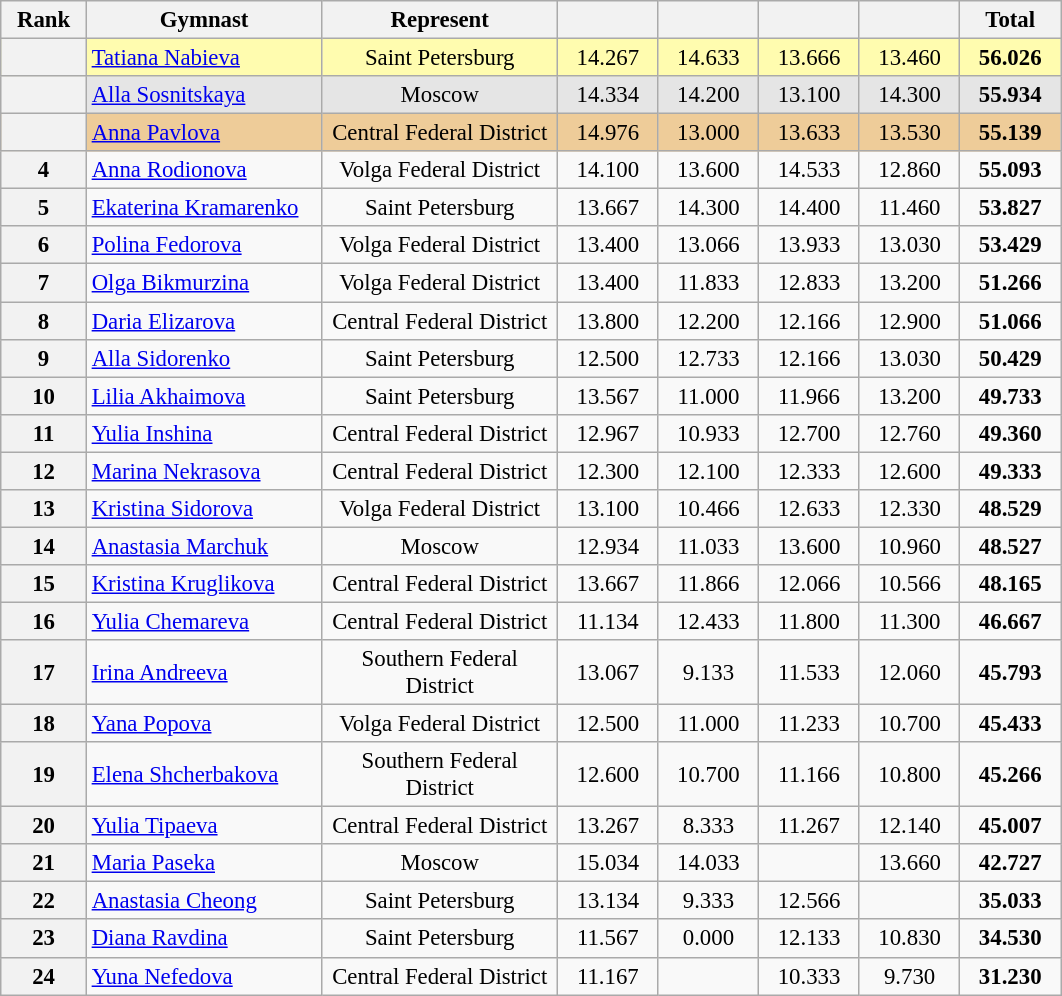<table class="wikitable sortable" style="text-align:center; font-size:95%">
<tr>
<th scope="col" style="width:50px;">Rank</th>
<th scope="col" style="width:150px;">Gymnast</th>
<th scope="col" style="width:150px;">Represent</th>
<th scope="col" style="width:60px;"></th>
<th scope="col" style="width:60px;"></th>
<th scope="col" style="width:60px;"></th>
<th scope="col" style="width:60px;"></th>
<th scope="col" style="width:60px;">Total</th>
</tr>
<tr style="background:#fffcaf;">
<th scope=row style="text-align:center"></th>
<td align=left><a href='#'>Tatiana Nabieva</a></td>
<td>Saint Petersburg</td>
<td>14.267</td>
<td>14.633</td>
<td>13.666</td>
<td>13.460</td>
<td><strong>56.026</strong></td>
</tr>
<tr style="background:#e5e5e5;">
<th scope=row style="text-align:center"></th>
<td align=left><a href='#'>Alla Sosnitskaya</a></td>
<td>Moscow</td>
<td>14.334</td>
<td>14.200</td>
<td>13.100</td>
<td>14.300</td>
<td><strong>55.934</strong></td>
</tr>
<tr style="background:#ec9;">
<th scope=row style="text-align:center"></th>
<td align=left><a href='#'>Anna Pavlova</a></td>
<td>Central Federal District</td>
<td>14.976</td>
<td>13.000</td>
<td>13.633</td>
<td>13.530</td>
<td><strong>55.139</strong></td>
</tr>
<tr>
<th scope=row style="text-align:center">4</th>
<td align=left><a href='#'>Anna Rodionova</a></td>
<td>Volga Federal District</td>
<td>14.100</td>
<td>13.600</td>
<td>14.533</td>
<td>12.860</td>
<td><strong>55.093</strong></td>
</tr>
<tr>
<th scope=row style="text-align:center">5</th>
<td align=left><a href='#'>Ekaterina Kramarenko</a></td>
<td>Saint Petersburg</td>
<td>13.667</td>
<td>14.300</td>
<td>14.400</td>
<td>11.460</td>
<td><strong>53.827</strong></td>
</tr>
<tr>
<th scope=row style="text-align:center">6</th>
<td align=left><a href='#'>Polina Fedorova</a></td>
<td>Volga Federal District</td>
<td>13.400</td>
<td>13.066</td>
<td>13.933</td>
<td>13.030</td>
<td><strong>53.429</strong></td>
</tr>
<tr>
<th scope=row style="text-align:center">7</th>
<td align=left><a href='#'>Olga Bikmurzina</a></td>
<td>Volga Federal District</td>
<td>13.400</td>
<td>11.833</td>
<td>12.833</td>
<td>13.200</td>
<td><strong>51.266</strong></td>
</tr>
<tr>
<th scope=row style="text-align:center">8</th>
<td align=left><a href='#'>Daria Elizarova</a></td>
<td>Central Federal District</td>
<td>13.800</td>
<td>12.200</td>
<td>12.166</td>
<td>12.900</td>
<td><strong>51.066</strong></td>
</tr>
<tr>
<th scope=row style="text-align:center">9</th>
<td align=left><a href='#'>Alla Sidorenko</a></td>
<td>Saint Petersburg</td>
<td>12.500</td>
<td>12.733</td>
<td>12.166</td>
<td>13.030</td>
<td><strong>50.429</strong></td>
</tr>
<tr>
<th scope=row style="text-align:center">10</th>
<td align=left><a href='#'>Lilia Akhaimova</a></td>
<td>Saint Petersburg</td>
<td>13.567</td>
<td>11.000</td>
<td>11.966</td>
<td>13.200</td>
<td><strong>49.733</strong></td>
</tr>
<tr>
<th scope=row style="text-align:center">11</th>
<td align=left><a href='#'>Yulia Inshina</a></td>
<td>Central Federal District</td>
<td>12.967</td>
<td>10.933</td>
<td>12.700</td>
<td>12.760</td>
<td><strong>49.360</strong></td>
</tr>
<tr>
<th scope=row style="text-align:center">12</th>
<td align=left><a href='#'>Marina Nekrasova</a></td>
<td>Central Federal District</td>
<td>12.300</td>
<td>12.100</td>
<td>12.333</td>
<td>12.600</td>
<td><strong>49.333</strong></td>
</tr>
<tr>
<th scope=row style="text-align:center">13</th>
<td align=left><a href='#'>Kristina Sidorova</a></td>
<td>Volga Federal District</td>
<td>13.100</td>
<td>10.466</td>
<td>12.633</td>
<td>12.330</td>
<td><strong>48.529</strong></td>
</tr>
<tr>
<th scope=row style="text-align:center">14</th>
<td align=left><a href='#'>Anastasia Marchuk</a></td>
<td>Moscow</td>
<td>12.934</td>
<td>11.033</td>
<td>13.600</td>
<td>10.960</td>
<td><strong>48.527</strong></td>
</tr>
<tr>
<th scope=row style="text-align:center">15</th>
<td align=left><a href='#'>Kristina Kruglikova</a></td>
<td>Central Federal District</td>
<td>13.667</td>
<td>11.866</td>
<td>12.066</td>
<td>10.566</td>
<td><strong>48.165</strong></td>
</tr>
<tr>
<th scope=row style="text-align:center">16</th>
<td align=left><a href='#'>Yulia Chemareva</a></td>
<td>Central Federal District</td>
<td>11.134</td>
<td>12.433</td>
<td>11.800</td>
<td>11.300</td>
<td><strong>46.667</strong></td>
</tr>
<tr>
<th scope=row style="text-align:center">17</th>
<td align=left><a href='#'>Irina Andreeva</a></td>
<td>Southern Federal District</td>
<td>13.067</td>
<td>9.133</td>
<td>11.533</td>
<td>12.060</td>
<td><strong>45.793</strong></td>
</tr>
<tr>
<th scope=row style="text-align:center">18</th>
<td align=left><a href='#'>Yana Popova</a></td>
<td>Volga Federal District</td>
<td>12.500</td>
<td>11.000</td>
<td>11.233</td>
<td>10.700</td>
<td><strong>45.433</strong></td>
</tr>
<tr>
<th scope=row style="text-align:center">19</th>
<td align=left><a href='#'>Elena Shcherbakova</a></td>
<td>Southern Federal District</td>
<td>12.600</td>
<td>10.700</td>
<td>11.166</td>
<td>10.800</td>
<td><strong>45.266</strong></td>
</tr>
<tr>
<th scope=row style="text-align:center">20</th>
<td align=left><a href='#'>Yulia Tipaeva</a></td>
<td>Central Federal District</td>
<td>13.267</td>
<td>8.333</td>
<td>11.267</td>
<td>12.140</td>
<td><strong>45.007</strong></td>
</tr>
<tr>
<th scope=row style="text-align:center">21</th>
<td align=left><a href='#'>Maria Paseka</a></td>
<td>Moscow</td>
<td>15.034</td>
<td>14.033</td>
<td></td>
<td>13.660</td>
<td><strong>42.727</strong></td>
</tr>
<tr>
<th scope=row style="text-align:center">22</th>
<td align=left><a href='#'>Anastasia Cheong</a></td>
<td>Saint Petersburg</td>
<td>13.134</td>
<td>9.333</td>
<td>12.566</td>
<td></td>
<td><strong>35.033</strong></td>
</tr>
<tr>
<th scope=row style="text-align:center">23</th>
<td align=left><a href='#'>Diana Ravdina</a></td>
<td>Saint Petersburg</td>
<td>11.567</td>
<td>0.000</td>
<td>12.133</td>
<td>10.830</td>
<td><strong>34.530</strong></td>
</tr>
<tr>
<th scope=row style="text-align:center">24</th>
<td align=left><a href='#'>Yuna Nefedova</a></td>
<td>Central Federal District</td>
<td>11.167</td>
<td></td>
<td>10.333</td>
<td>9.730</td>
<td><strong>31.230</strong></td>
</tr>
</table>
